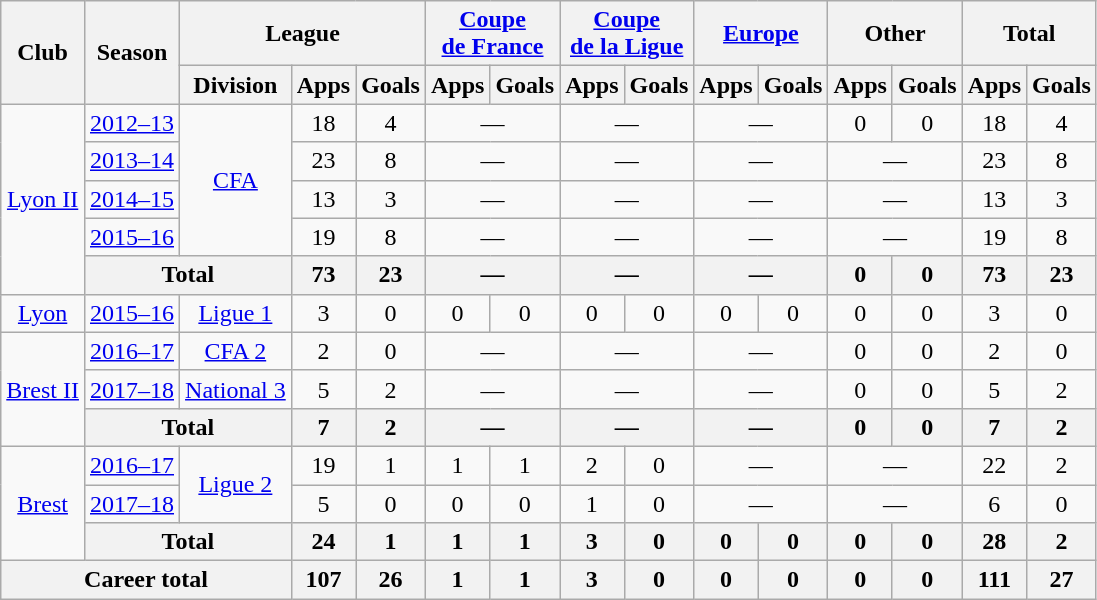<table class="wikitable" style="text-align: center">
<tr>
<th rowspan="2">Club</th>
<th rowspan="2">Season</th>
<th colspan="3">League</th>
<th colspan="2"><a href='#'>Coupe<br>de France</a></th>
<th colspan="2"><a href='#'>Coupe<br>de la Ligue</a></th>
<th colspan="2"><a href='#'>Europe</a></th>
<th colspan="2">Other</th>
<th colspan="2">Total</th>
</tr>
<tr>
<th>Division</th>
<th>Apps</th>
<th>Goals</th>
<th>Apps</th>
<th>Goals</th>
<th>Apps</th>
<th>Goals</th>
<th>Apps</th>
<th>Goals</th>
<th>Apps</th>
<th>Goals</th>
<th>Apps</th>
<th>Goals</th>
</tr>
<tr>
<td rowspan="5"><a href='#'>Lyon II</a></td>
<td><a href='#'>2012–13</a></td>
<td rowspan="4"><a href='#'>CFA</a></td>
<td>18</td>
<td>4</td>
<td colspan="2">—</td>
<td colspan="2">—</td>
<td colspan="2">—</td>
<td>0</td>
<td>0</td>
<td>18</td>
<td>4</td>
</tr>
<tr>
<td><a href='#'>2013–14</a></td>
<td>23</td>
<td>8</td>
<td colspan="2">—</td>
<td colspan="2">—</td>
<td colspan="2">—</td>
<td colspan="2">—</td>
<td>23</td>
<td>8</td>
</tr>
<tr>
<td><a href='#'>2014–15</a></td>
<td>13</td>
<td>3</td>
<td colspan="2">—</td>
<td colspan="2">—</td>
<td colspan="2">—</td>
<td colspan="2">—</td>
<td>13</td>
<td>3</td>
</tr>
<tr>
<td><a href='#'>2015–16</a></td>
<td>19</td>
<td>8</td>
<td colspan="2">—</td>
<td colspan="2">—</td>
<td colspan="2">—</td>
<td colspan="2">—</td>
<td>19</td>
<td>8</td>
</tr>
<tr>
<th colspan="2">Total</th>
<th>73</th>
<th>23</th>
<th colspan="2">—</th>
<th colspan="2">—</th>
<th colspan="2">—</th>
<th>0</th>
<th>0</th>
<th>73</th>
<th>23</th>
</tr>
<tr>
<td><a href='#'>Lyon</a></td>
<td><a href='#'>2015–16</a></td>
<td><a href='#'>Ligue 1</a></td>
<td>3</td>
<td>0</td>
<td>0</td>
<td>0</td>
<td>0</td>
<td>0</td>
<td>0</td>
<td>0</td>
<td>0</td>
<td>0</td>
<td>3</td>
<td>0</td>
</tr>
<tr>
<td rowspan="3"><a href='#'>Brest II</a></td>
<td><a href='#'>2016–17</a></td>
<td><a href='#'>CFA 2</a></td>
<td>2</td>
<td>0</td>
<td colspan="2">—</td>
<td colspan="2">—</td>
<td colspan="2">—</td>
<td>0</td>
<td>0</td>
<td>2</td>
<td>0</td>
</tr>
<tr>
<td><a href='#'>2017–18</a></td>
<td><a href='#'>National 3</a></td>
<td>5</td>
<td>2</td>
<td colspan="2">—</td>
<td colspan="2">—</td>
<td colspan="2">—</td>
<td>0</td>
<td>0</td>
<td>5</td>
<td>2</td>
</tr>
<tr>
<th colspan="2">Total</th>
<th>7</th>
<th>2</th>
<th colspan="2">—</th>
<th colspan="2">—</th>
<th colspan="2">—</th>
<th>0</th>
<th>0</th>
<th>7</th>
<th>2</th>
</tr>
<tr>
<td rowspan="3"><a href='#'>Brest</a></td>
<td><a href='#'>2016–17</a></td>
<td rowspan="2"><a href='#'>Ligue 2</a></td>
<td>19</td>
<td>1</td>
<td>1</td>
<td>1</td>
<td>2</td>
<td>0</td>
<td colspan=2>—</td>
<td colspan=2>—</td>
<td>22</td>
<td>2</td>
</tr>
<tr>
<td><a href='#'>2017–18</a></td>
<td>5</td>
<td>0</td>
<td>0</td>
<td>0</td>
<td>1</td>
<td>0</td>
<td colspan=2>—</td>
<td colspan=2>—</td>
<td>6</td>
<td>0</td>
</tr>
<tr>
<th colspan="2">Total</th>
<th>24</th>
<th>1</th>
<th>1</th>
<th>1</th>
<th>3</th>
<th>0</th>
<th>0</th>
<th>0</th>
<th>0</th>
<th>0</th>
<th>28</th>
<th>2</th>
</tr>
<tr>
<th colspan="3">Career total</th>
<th>107</th>
<th>26</th>
<th>1</th>
<th>1</th>
<th>3</th>
<th>0</th>
<th>0</th>
<th>0</th>
<th>0</th>
<th>0</th>
<th>111</th>
<th>27</th>
</tr>
</table>
